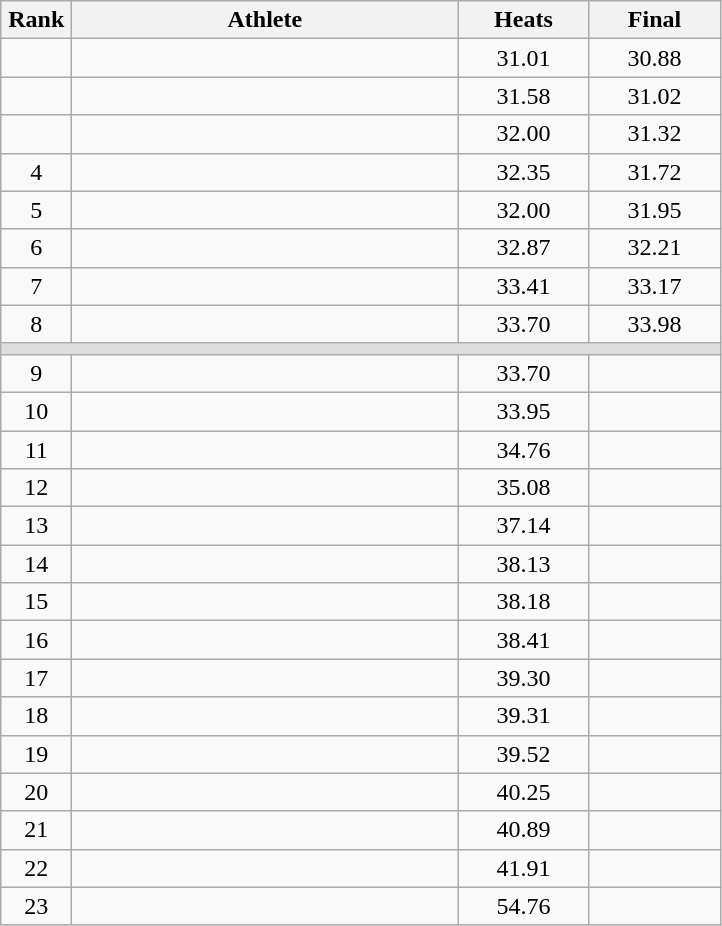<table class=wikitable style="text-align:center">
<tr>
<th width=40>Rank</th>
<th width=250>Athlete</th>
<th width=80>Heats</th>
<th width=80>Final</th>
</tr>
<tr>
<td></td>
<td align=left></td>
<td>31.01</td>
<td>30.88</td>
</tr>
<tr>
<td></td>
<td align=left></td>
<td>31.58</td>
<td>31.02</td>
</tr>
<tr>
<td></td>
<td align=left></td>
<td>32.00</td>
<td>31.32</td>
</tr>
<tr>
<td>4</td>
<td align=left></td>
<td>32.35</td>
<td>31.72</td>
</tr>
<tr>
<td>5</td>
<td align=left></td>
<td>32.00</td>
<td>31.95</td>
</tr>
<tr>
<td>6</td>
<td align=left></td>
<td>32.87</td>
<td>32.21</td>
</tr>
<tr>
<td>7</td>
<td align=left></td>
<td>33.41</td>
<td>33.17</td>
</tr>
<tr>
<td>8</td>
<td align=left></td>
<td>33.70</td>
<td>33.98</td>
</tr>
<tr bgcolor=#DDDDDD>
<td colspan=4></td>
</tr>
<tr>
<td>9</td>
<td align=left></td>
<td>33.70</td>
<td></td>
</tr>
<tr>
<td>10</td>
<td align=left></td>
<td>33.95</td>
<td></td>
</tr>
<tr>
<td>11</td>
<td align=left></td>
<td>34.76</td>
<td></td>
</tr>
<tr>
<td>12</td>
<td align=left></td>
<td>35.08</td>
<td></td>
</tr>
<tr>
<td>13</td>
<td align=left></td>
<td>37.14</td>
<td></td>
</tr>
<tr>
<td>14</td>
<td align=left></td>
<td>38.13</td>
<td></td>
</tr>
<tr>
<td>15</td>
<td align=left></td>
<td>38.18</td>
<td></td>
</tr>
<tr>
<td>16</td>
<td align=left></td>
<td>38.41</td>
<td></td>
</tr>
<tr>
<td>17</td>
<td align=left></td>
<td>39.30</td>
<td></td>
</tr>
<tr>
<td>18</td>
<td align=left></td>
<td>39.31</td>
<td></td>
</tr>
<tr>
<td>19</td>
<td align=left></td>
<td>39.52</td>
<td></td>
</tr>
<tr>
<td>20</td>
<td align=left></td>
<td>40.25</td>
<td></td>
</tr>
<tr>
<td>21</td>
<td align=left></td>
<td>40.89</td>
<td></td>
</tr>
<tr>
<td>22</td>
<td align=left></td>
<td>41.91</td>
<td></td>
</tr>
<tr>
<td>23</td>
<td align=left></td>
<td>54.76</td>
<td></td>
</tr>
</table>
